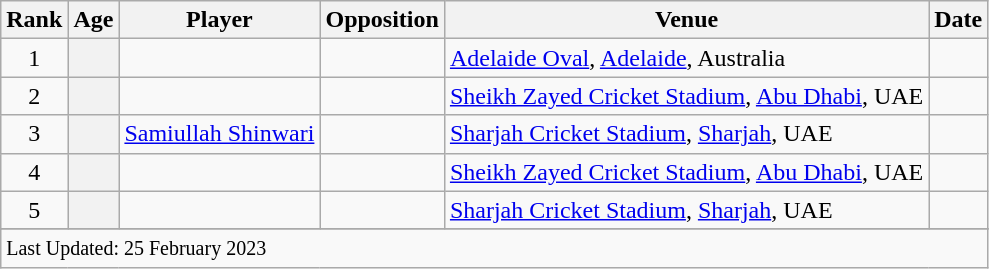<table class="wikitable plainrowheaders sortable">
<tr>
<th scope=col>Rank</th>
<th scope=col>Age</th>
<th scope=col>Player</th>
<th scope=col>Opposition</th>
<th scope=col>Venue</th>
<th scope=col>Date</th>
</tr>
<tr>
<td align=center>1</td>
<th scope=row style=text-align:center;></th>
<td></td>
<td></td>
<td><a href='#'>Adelaide Oval</a>, <a href='#'>Adelaide</a>, Australia</td>
<td></td>
</tr>
<tr>
<td align=center>2</td>
<th scope=row style=text-align:center;></th>
<td></td>
<td></td>
<td><a href='#'>Sheikh Zayed Cricket Stadium</a>, <a href='#'>Abu Dhabi</a>, UAE</td>
<td></td>
</tr>
<tr>
<td align=center>3</td>
<th scope=row style=text-align:center;></th>
<td><a href='#'>Samiullah Shinwari</a></td>
<td></td>
<td><a href='#'>Sharjah Cricket Stadium</a>, <a href='#'>Sharjah</a>, UAE</td>
<td> </td>
</tr>
<tr>
<td align=center>4</td>
<th scope=row style=text-align:center;></th>
<td></td>
<td></td>
<td><a href='#'>Sheikh Zayed Cricket Stadium</a>, <a href='#'>Abu Dhabi</a>, UAE</td>
<td></td>
</tr>
<tr>
<td align=center>5</td>
<th scope=row style=text-align:center;></th>
<td></td>
<td></td>
<td><a href='#'>Sharjah Cricket Stadium</a>, <a href='#'>Sharjah</a>, UAE</td>
<td></td>
</tr>
<tr>
</tr>
<tr class=sortbottom>
<td colspan=7><small>Last Updated: 25 February 2023</small></td>
</tr>
</table>
